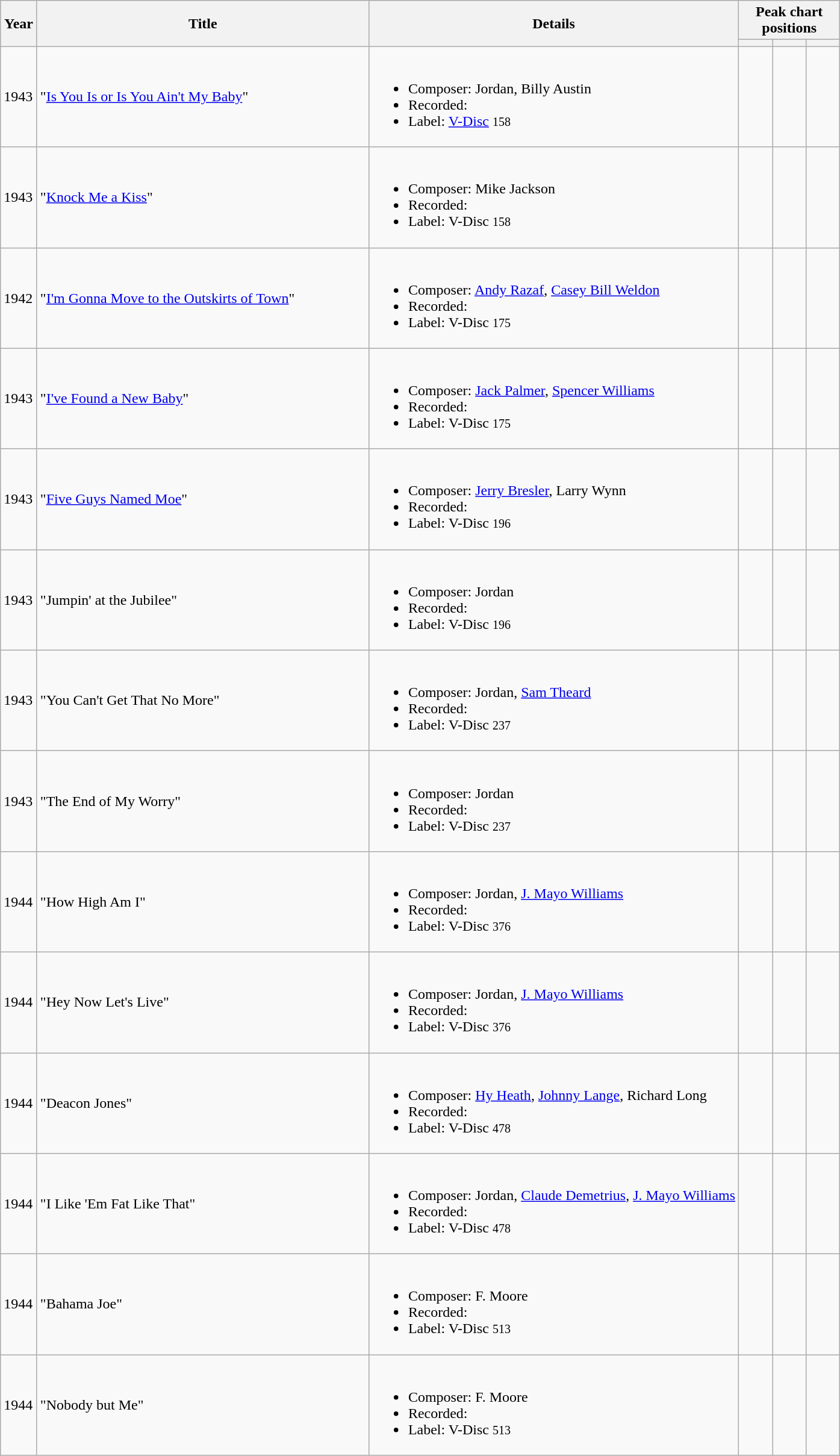<table class="wikitable">
<tr>
<th width="33" rowspan="2">Year</th>
<th width="360" rowspan="2">Title</th>
<th rowspan="2">Details</th>
<th colspan="3">Peak chart positions</th>
</tr>
<tr>
<th style="width:30px;"></th>
<th style="width:30px;"></th>
<th style="width:30px;"></th>
</tr>
<tr>
<td>1943</td>
<td>"<a href='#'>Is You Is or Is You Ain't My Baby</a>"</td>
<td><br><ul><li>Composer: Jordan, Billy Austin</li><li>Recorded:</li><li>Label: <a href='#'>V-Disc</a> <small>158</small></li></ul></td>
<td></td>
<td></td>
<td></td>
</tr>
<tr>
<td>1943</td>
<td>"<a href='#'>Knock Me a Kiss</a>"</td>
<td><br><ul><li>Composer: Mike Jackson</li><li>Recorded:</li><li>Label: V-Disc <small>158</small></li></ul></td>
<td></td>
<td></td>
<td></td>
</tr>
<tr>
<td>1942</td>
<td>"<a href='#'>I'm Gonna Move to the Outskirts of Town</a>"</td>
<td><br><ul><li>Composer: <a href='#'>Andy Razaf</a>, <a href='#'>Casey Bill Weldon</a></li><li>Recorded:</li><li>Label: V-Disc <small>175</small></li></ul></td>
<td></td>
<td></td>
<td></td>
</tr>
<tr>
<td>1943</td>
<td>"<a href='#'>I've Found a New Baby</a>"</td>
<td><br><ul><li>Composer: <a href='#'>Jack Palmer</a>, <a href='#'>Spencer Williams</a></li><li>Recorded:</li><li>Label: V-Disc <small>175</small></li></ul></td>
<td></td>
<td></td>
<td></td>
</tr>
<tr>
<td>1943</td>
<td>"<a href='#'>Five Guys Named Moe</a>"</td>
<td><br><ul><li>Composer: <a href='#'>Jerry Bresler</a>, Larry Wynn</li><li>Recorded:</li><li>Label: V-Disc <small>196</small></li></ul></td>
<td></td>
<td></td>
<td></td>
</tr>
<tr>
<td>1943</td>
<td>"Jumpin' at the Jubilee"</td>
<td><br><ul><li>Composer: Jordan</li><li>Recorded:</li><li>Label: V-Disc <small>196</small></li></ul></td>
<td></td>
<td></td>
<td></td>
</tr>
<tr>
<td>1943</td>
<td>"You Can't Get That No More"</td>
<td><br><ul><li>Composer: Jordan, <a href='#'>Sam Theard</a></li><li>Recorded:</li><li>Label: V-Disc <small>237</small></li></ul></td>
<td></td>
<td></td>
<td></td>
</tr>
<tr>
<td>1943</td>
<td>"The End of My Worry"</td>
<td><br><ul><li>Composer: Jordan</li><li>Recorded:</li><li>Label: V-Disc <small>237</small></li></ul></td>
<td></td>
<td></td>
<td></td>
</tr>
<tr>
<td>1944</td>
<td>"How High Am I"</td>
<td><br><ul><li>Composer: Jordan, <a href='#'>J. Mayo Williams</a></li><li>Recorded:</li><li>Label: V-Disc <small>376</small></li></ul></td>
<td></td>
<td></td>
<td></td>
</tr>
<tr>
<td>1944</td>
<td>"Hey Now Let's Live"</td>
<td><br><ul><li>Composer: Jordan, <a href='#'>J. Mayo Williams</a></li><li>Recorded:</li><li>Label: V-Disc <small>376</small></li></ul></td>
<td></td>
<td></td>
<td></td>
</tr>
<tr>
<td>1944</td>
<td>"Deacon Jones"</td>
<td><br><ul><li>Composer: <a href='#'>Hy Heath</a>, <a href='#'>Johnny Lange</a>, Richard Long</li><li>Recorded:</li><li>Label: V-Disc <small>478</small></li></ul></td>
<td></td>
<td></td>
<td></td>
</tr>
<tr>
<td>1944</td>
<td>"I Like 'Em Fat Like That"</td>
<td><br><ul><li>Composer: Jordan, <a href='#'>Claude Demetrius</a>, <a href='#'>J. Mayo Williams</a></li><li>Recorded:</li><li>Label: V-Disc <small>478</small></li></ul></td>
<td></td>
<td></td>
<td></td>
</tr>
<tr>
<td>1944</td>
<td>"Bahama Joe"</td>
<td><br><ul><li>Composer: F. Moore</li><li>Recorded:</li><li>Label: V-Disc <small>513</small></li></ul></td>
<td></td>
<td></td>
<td></td>
</tr>
<tr>
<td>1944</td>
<td>"Nobody but Me"</td>
<td><br><ul><li>Composer: F. Moore</li><li>Recorded:</li><li>Label: V-Disc <small>513</small></li></ul></td>
<td></td>
<td></td>
<td></td>
</tr>
</table>
